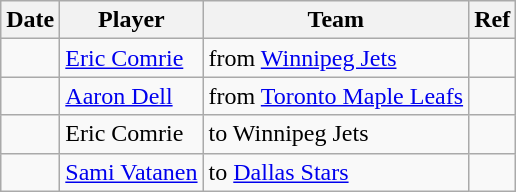<table class="wikitable">
<tr>
<th>Date</th>
<th>Player</th>
<th>Team</th>
<th>Ref</th>
</tr>
<tr>
<td></td>
<td><a href='#'>Eric Comrie</a></td>
<td>from <a href='#'>Winnipeg Jets</a></td>
<td></td>
</tr>
<tr>
<td></td>
<td><a href='#'>Aaron Dell</a></td>
<td>from <a href='#'>Toronto Maple Leafs</a></td>
<td></td>
</tr>
<tr>
<td></td>
<td>Eric Comrie</td>
<td>to Winnipeg Jets</td>
<td></td>
</tr>
<tr>
<td></td>
<td><a href='#'>Sami Vatanen</a></td>
<td>to <a href='#'>Dallas Stars</a></td>
<td></td>
</tr>
</table>
